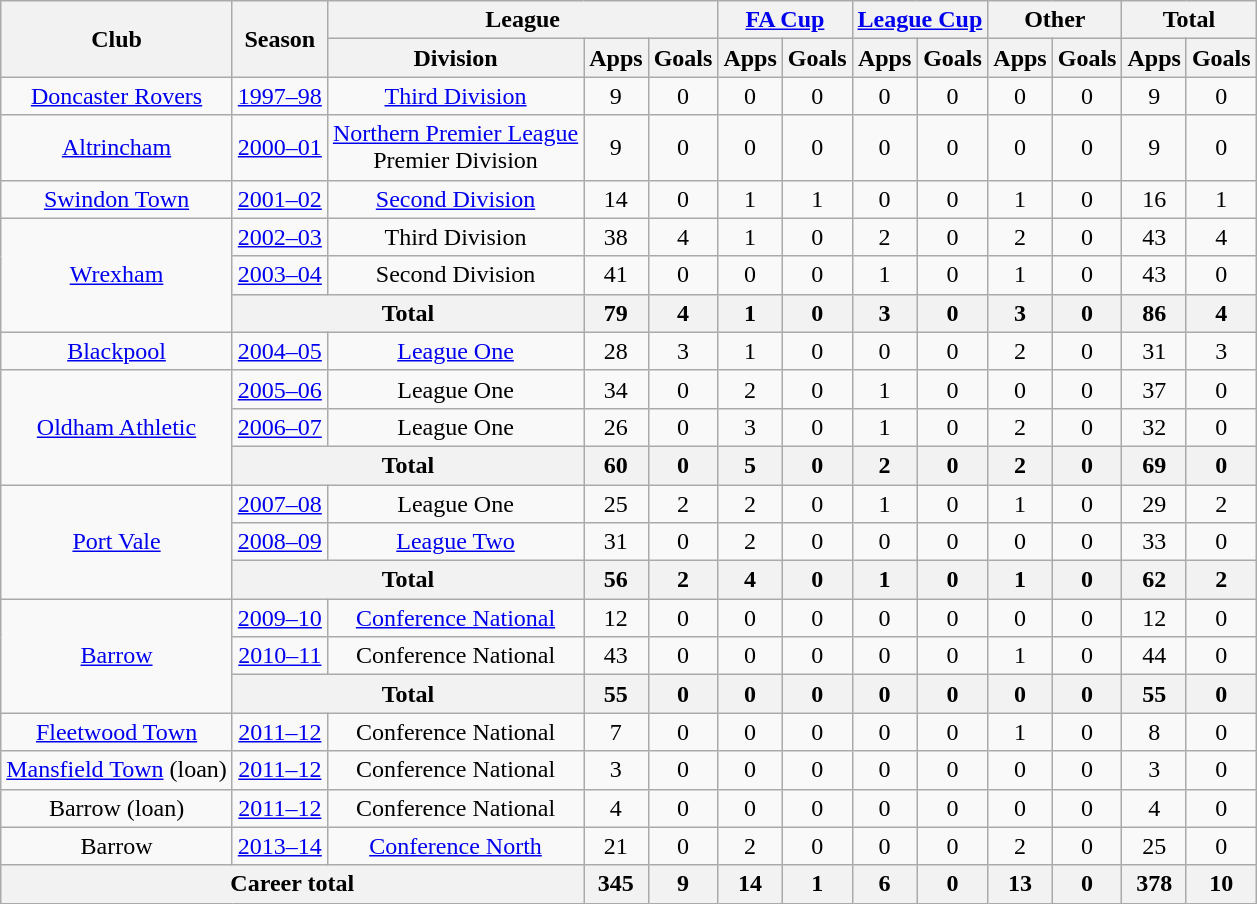<table class="wikitable" style="text-align:center">
<tr>
<th rowspan="2">Club</th>
<th rowspan="2">Season</th>
<th colspan="3">League</th>
<th colspan="2"><a href='#'>FA Cup</a></th>
<th colspan="2"><a href='#'>League Cup</a></th>
<th colspan="2">Other</th>
<th colspan="2">Total</th>
</tr>
<tr>
<th>Division</th>
<th>Apps</th>
<th>Goals</th>
<th>Apps</th>
<th>Goals</th>
<th>Apps</th>
<th>Goals</th>
<th>Apps</th>
<th>Goals</th>
<th>Apps</th>
<th>Goals</th>
</tr>
<tr>
<td><a href='#'>Doncaster Rovers</a></td>
<td><a href='#'>1997–98</a></td>
<td><a href='#'>Third Division</a></td>
<td>9</td>
<td>0</td>
<td>0</td>
<td>0</td>
<td>0</td>
<td>0</td>
<td>0</td>
<td>0</td>
<td>9</td>
<td>0</td>
</tr>
<tr>
<td><a href='#'>Altrincham</a></td>
<td><a href='#'>2000–01</a></td>
<td><a href='#'>Northern Premier League</a><br>Premier Division</td>
<td>9</td>
<td>0</td>
<td>0</td>
<td>0</td>
<td>0</td>
<td>0</td>
<td>0</td>
<td>0</td>
<td>9</td>
<td>0</td>
</tr>
<tr>
<td><a href='#'>Swindon Town</a></td>
<td><a href='#'>2001–02</a></td>
<td><a href='#'>Second Division</a></td>
<td>14</td>
<td>0</td>
<td>1</td>
<td>1</td>
<td>0</td>
<td>0</td>
<td>1</td>
<td>0</td>
<td>16</td>
<td>1</td>
</tr>
<tr>
<td rowspan="3"><a href='#'>Wrexham</a></td>
<td><a href='#'>2002–03</a></td>
<td>Third Division</td>
<td>38</td>
<td>4</td>
<td>1</td>
<td>0</td>
<td>2</td>
<td>0</td>
<td>2</td>
<td>0</td>
<td>43</td>
<td>4</td>
</tr>
<tr>
<td><a href='#'>2003–04</a></td>
<td>Second Division</td>
<td>41</td>
<td>0</td>
<td>0</td>
<td>0</td>
<td>1</td>
<td>0</td>
<td>1</td>
<td>0</td>
<td>43</td>
<td>0</td>
</tr>
<tr>
<th colspan="2">Total</th>
<th>79</th>
<th>4</th>
<th>1</th>
<th>0</th>
<th>3</th>
<th>0</th>
<th>3</th>
<th>0</th>
<th>86</th>
<th>4</th>
</tr>
<tr>
<td><a href='#'>Blackpool</a></td>
<td><a href='#'>2004–05</a></td>
<td><a href='#'>League One</a></td>
<td>28</td>
<td>3</td>
<td>1</td>
<td>0</td>
<td>0</td>
<td>0</td>
<td>2</td>
<td>0</td>
<td>31</td>
<td>3</td>
</tr>
<tr>
<td rowspan="3"><a href='#'>Oldham Athletic</a></td>
<td><a href='#'>2005–06</a></td>
<td>League One</td>
<td>34</td>
<td>0</td>
<td>2</td>
<td>0</td>
<td>1</td>
<td>0</td>
<td>0</td>
<td>0</td>
<td>37</td>
<td>0</td>
</tr>
<tr>
<td><a href='#'>2006–07</a></td>
<td>League One</td>
<td>26</td>
<td>0</td>
<td>3</td>
<td>0</td>
<td>1</td>
<td>0</td>
<td>2</td>
<td>0</td>
<td>32</td>
<td>0</td>
</tr>
<tr>
<th colspan="2">Total</th>
<th>60</th>
<th>0</th>
<th>5</th>
<th>0</th>
<th>2</th>
<th>0</th>
<th>2</th>
<th>0</th>
<th>69</th>
<th>0</th>
</tr>
<tr>
<td rowspan="3"><a href='#'>Port Vale</a></td>
<td><a href='#'>2007–08</a></td>
<td>League One</td>
<td>25</td>
<td>2</td>
<td>2</td>
<td>0</td>
<td>1</td>
<td>0</td>
<td>1</td>
<td>0</td>
<td>29</td>
<td>2</td>
</tr>
<tr>
<td><a href='#'>2008–09</a></td>
<td><a href='#'>League Two</a></td>
<td>31</td>
<td>0</td>
<td>2</td>
<td>0</td>
<td>0</td>
<td>0</td>
<td>0</td>
<td>0</td>
<td>33</td>
<td>0</td>
</tr>
<tr>
<th colspan="2">Total</th>
<th>56</th>
<th>2</th>
<th>4</th>
<th>0</th>
<th>1</th>
<th>0</th>
<th>1</th>
<th>0</th>
<th>62</th>
<th>2</th>
</tr>
<tr>
<td rowspan="3"><a href='#'>Barrow</a></td>
<td><a href='#'>2009–10</a></td>
<td><a href='#'>Conference National</a></td>
<td>12</td>
<td>0</td>
<td>0</td>
<td>0</td>
<td>0</td>
<td>0</td>
<td>0</td>
<td>0</td>
<td>12</td>
<td>0</td>
</tr>
<tr>
<td><a href='#'>2010–11</a></td>
<td>Conference National</td>
<td>43</td>
<td>0</td>
<td>0</td>
<td>0</td>
<td>0</td>
<td>0</td>
<td>1</td>
<td>0</td>
<td>44</td>
<td>0</td>
</tr>
<tr>
<th colspan="2">Total</th>
<th>55</th>
<th>0</th>
<th>0</th>
<th>0</th>
<th>0</th>
<th>0</th>
<th>0</th>
<th>0</th>
<th>55</th>
<th>0</th>
</tr>
<tr>
<td><a href='#'>Fleetwood Town</a></td>
<td><a href='#'>2011–12</a></td>
<td>Conference National</td>
<td>7</td>
<td>0</td>
<td>0</td>
<td>0</td>
<td>0</td>
<td>0</td>
<td>1</td>
<td>0</td>
<td>8</td>
<td>0</td>
</tr>
<tr>
<td><a href='#'>Mansfield Town</a> (loan)</td>
<td><a href='#'>2011–12</a></td>
<td>Conference National</td>
<td>3</td>
<td>0</td>
<td>0</td>
<td>0</td>
<td>0</td>
<td>0</td>
<td>0</td>
<td>0</td>
<td>3</td>
<td>0</td>
</tr>
<tr>
<td>Barrow (loan)</td>
<td><a href='#'>2011–12</a></td>
<td>Conference National</td>
<td>4</td>
<td>0</td>
<td>0</td>
<td>0</td>
<td>0</td>
<td>0</td>
<td>0</td>
<td>0</td>
<td>4</td>
<td>0</td>
</tr>
<tr>
<td>Barrow</td>
<td><a href='#'>2013–14</a></td>
<td><a href='#'>Conference North</a></td>
<td>21</td>
<td>0</td>
<td>2</td>
<td>0</td>
<td>0</td>
<td>0</td>
<td>2</td>
<td>0</td>
<td>25</td>
<td>0</td>
</tr>
<tr>
<th colspan="3">Career total</th>
<th>345</th>
<th>9</th>
<th>14</th>
<th>1</th>
<th>6</th>
<th>0</th>
<th>13</th>
<th>0</th>
<th>378</th>
<th>10</th>
</tr>
</table>
